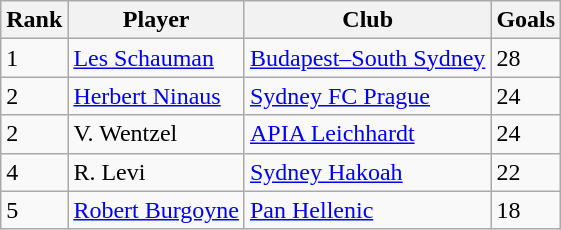<table class="wikitable defaultleft col1center col4right">
<tr>
<th>Rank</th>
<th>Player</th>
<th>Club</th>
<th>Goals</th>
</tr>
<tr>
<td>1</td>
<td><a href='#'>Les Schauman</a></td>
<td><a href='#'>Budapest–South Sydney</a></td>
<td>28</td>
</tr>
<tr>
<td>2</td>
<td><a href='#'>Herbert Ninaus</a></td>
<td><a href='#'>Sydney FC Prague</a></td>
<td>24</td>
</tr>
<tr>
<td>2</td>
<td>V. Wentzel</td>
<td><a href='#'>APIA Leichhardt</a></td>
<td>24</td>
</tr>
<tr>
<td>4</td>
<td>R. Levi</td>
<td><a href='#'>Sydney Hakoah</a></td>
<td>22</td>
</tr>
<tr>
<td>5</td>
<td><a href='#'>Robert Burgoyne</a></td>
<td><a href='#'>Pan Hellenic</a></td>
<td>18</td>
</tr>
</table>
